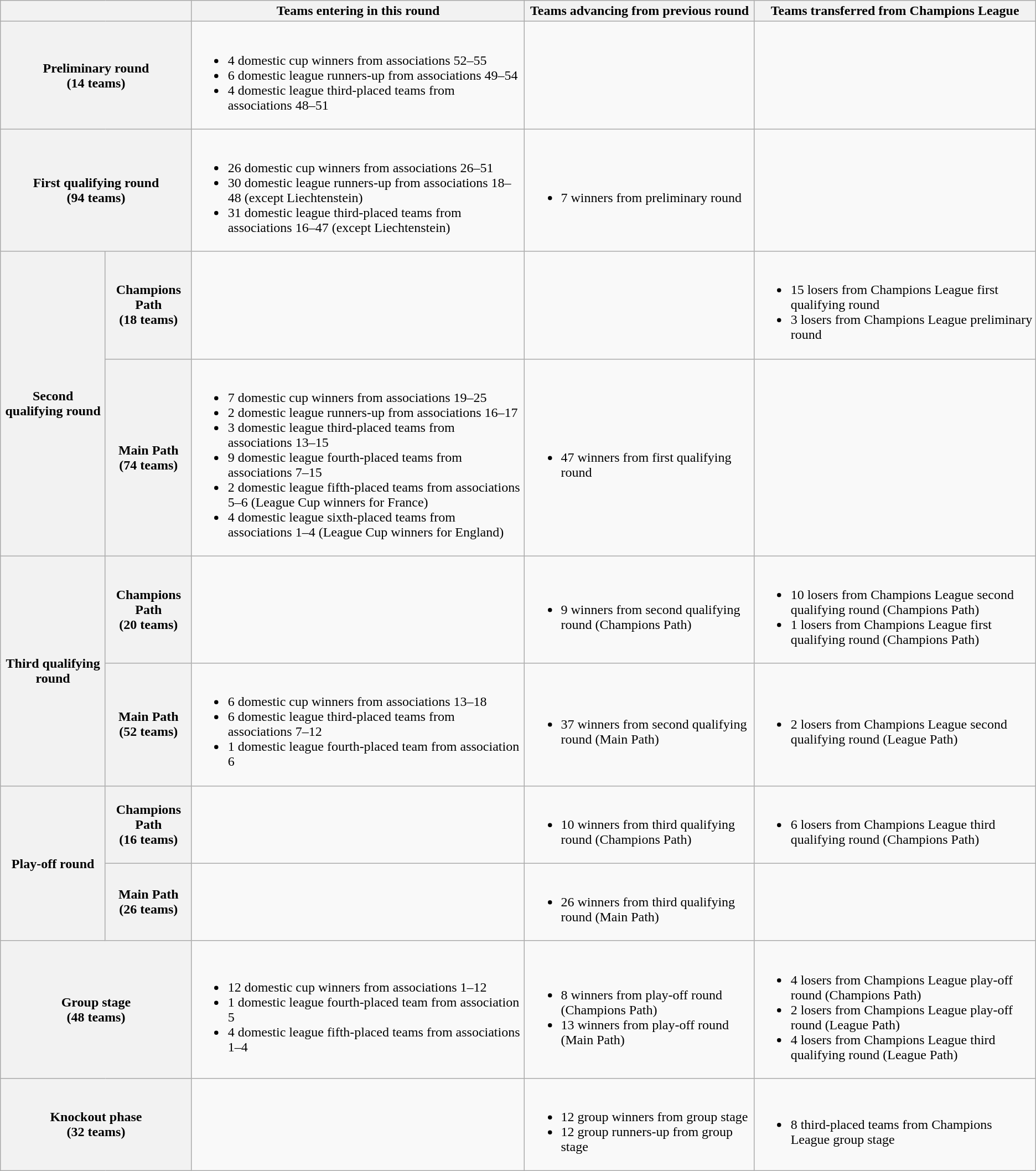<table class="wikitable">
<tr>
<th colspan="2"></th>
<th>Teams entering in this round</th>
<th>Teams advancing from previous round</th>
<th>Teams transferred from Champions League</th>
</tr>
<tr>
<th colspan="2">Preliminary round<br>(14 teams)</th>
<td><br><ul><li>4 domestic cup winners from associations 52–55</li><li>6 domestic league runners-up from associations 49–54</li><li>4 domestic league third-placed teams from associations 48–51</li></ul></td>
<td></td>
<td></td>
</tr>
<tr>
<th colspan="2">First qualifying round<br>(94 teams)</th>
<td><br><ul><li>26 domestic cup winners from associations 26–51</li><li>30 domestic league runners-up from associations 18–48 (except Liechtenstein)</li><li>31 domestic league third-placed teams from associations 16–47 (except Liechtenstein)</li></ul></td>
<td><br><ul><li>7 winners from preliminary round</li></ul></td>
<td></td>
</tr>
<tr>
<th rowspan="2">Second qualifying round</th>
<th>Champions Path<br>(18 teams)</th>
<td></td>
<td></td>
<td><br><ul><li>15 losers from Champions League first qualifying round</li><li>3 losers from Champions League preliminary round</li></ul></td>
</tr>
<tr>
<th>Main Path<br>(74 teams)</th>
<td><br><ul><li>7 domestic cup winners from associations 19–25</li><li>2 domestic league runners-up from associations 16–17</li><li>3 domestic league third-placed teams from associations 13–15</li><li>9 domestic league fourth-placed teams from associations 7–15</li><li>2 domestic league fifth-placed teams from associations 5–6 (League Cup winners for France)</li><li>4 domestic league sixth-placed teams from associations 1–4 (League Cup winners for England)</li></ul></td>
<td><br><ul><li>47 winners from first qualifying round</li></ul></td>
<td></td>
</tr>
<tr>
<th rowspan="2">Third qualifying round</th>
<th>Champions Path<br>(20 teams)</th>
<td></td>
<td><br><ul><li>9 winners from second qualifying round (Champions Path)</li></ul></td>
<td><br><ul><li>10 losers from Champions League second qualifying round (Champions Path)</li><li>1 losers from Champions League first qualifying round (Champions Path)</li></ul></td>
</tr>
<tr>
<th>Main Path<br>(52 teams)</th>
<td><br><ul><li>6 domestic cup winners from associations 13–18</li><li>6 domestic league third-placed teams from associations 7–12</li><li>1 domestic league fourth-placed team from association 6</li></ul></td>
<td><br><ul><li>37 winners from second qualifying round (Main Path)</li></ul></td>
<td><br><ul><li>2 losers from Champions League second qualifying round (League Path)</li></ul></td>
</tr>
<tr>
<th rowspan="2">Play-off round</th>
<th>Champions Path<br>(16 teams)</th>
<td></td>
<td><br><ul><li>10 winners from third qualifying round (Champions Path)</li></ul></td>
<td><br><ul><li>6 losers from Champions League third qualifying round (Champions Path)</li></ul></td>
</tr>
<tr>
<th>Main Path<br>(26 teams)</th>
<td></td>
<td><br><ul><li>26 winners from third qualifying round (Main Path)</li></ul></td>
<td></td>
</tr>
<tr>
<th colspan="2">Group stage<br>(48 teams)</th>
<td><br><ul><li>12 domestic cup winners from associations 1–12</li><li>1 domestic league fourth-placed team from association 5</li><li>4 domestic league fifth-placed teams from associations 1–4</li></ul></td>
<td><br><ul><li>8 winners from play-off round (Champions Path)</li><li>13 winners from play-off round (Main Path)</li></ul></td>
<td><br><ul><li>4 losers from Champions League play-off round (Champions Path)</li><li>2 losers from Champions League play-off round (League Path)</li><li>4 losers from Champions League third qualifying round (League Path)</li></ul></td>
</tr>
<tr>
<th colspan="2">Knockout phase<br>(32 teams)</th>
<td></td>
<td><br><ul><li>12 group winners from group stage</li><li>12 group runners-up from group stage</li></ul></td>
<td><br><ul><li>8 third-placed teams from Champions League group stage</li></ul></td>
</tr>
</table>
